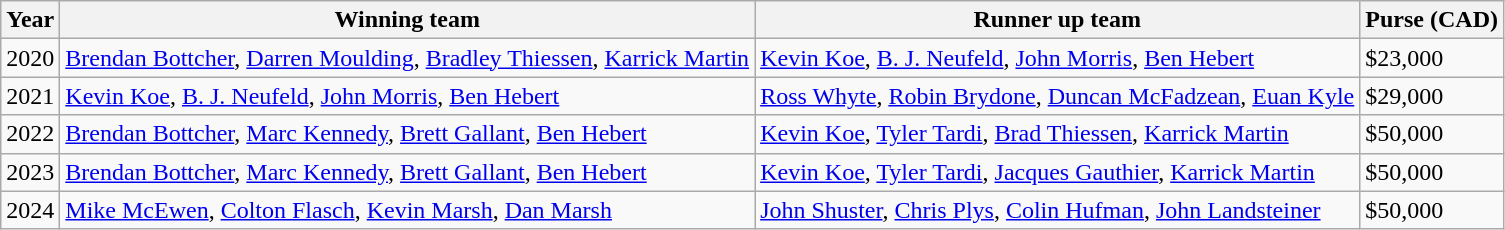<table class="wikitable">
<tr>
<th scope="col">Year</th>
<th scope="col">Winning team</th>
<th scope="col">Runner up team</th>
<th scope="col">Purse (CAD)</th>
</tr>
<tr>
<td>2020</td>
<td> <a href='#'>Brendan Bottcher</a>, <a href='#'>Darren Moulding</a>, <a href='#'>Bradley Thiessen</a>, <a href='#'>Karrick Martin</a></td>
<td> <a href='#'>Kevin Koe</a>, <a href='#'>B. J. Neufeld</a>, <a href='#'>John Morris</a>, <a href='#'>Ben Hebert</a></td>
<td>$23,000</td>
</tr>
<tr>
<td>2021</td>
<td> <a href='#'>Kevin Koe</a>, <a href='#'>B. J. Neufeld</a>, <a href='#'>John Morris</a>, <a href='#'>Ben Hebert</a></td>
<td> <a href='#'>Ross Whyte</a>, <a href='#'>Robin Brydone</a>, <a href='#'>Duncan McFadzean</a>, <a href='#'>Euan Kyle</a></td>
<td>$29,000</td>
</tr>
<tr>
<td>2022</td>
<td> <a href='#'>Brendan Bottcher</a>, <a href='#'>Marc Kennedy</a>, <a href='#'>Brett Gallant</a>, <a href='#'>Ben Hebert</a></td>
<td> <a href='#'>Kevin Koe</a>, <a href='#'>Tyler Tardi</a>, <a href='#'>Brad Thiessen</a>, <a href='#'>Karrick Martin</a></td>
<td>$50,000</td>
</tr>
<tr>
<td>2023</td>
<td> <a href='#'>Brendan Bottcher</a>, <a href='#'>Marc Kennedy</a>, <a href='#'>Brett Gallant</a>, <a href='#'>Ben Hebert</a></td>
<td> <a href='#'>Kevin Koe</a>, <a href='#'>Tyler Tardi</a>, <a href='#'>Jacques Gauthier</a>, <a href='#'>Karrick Martin</a></td>
<td>$50,000</td>
</tr>
<tr>
<td>2024</td>
<td> <a href='#'>Mike McEwen</a>, <a href='#'>Colton Flasch</a>, <a href='#'>Kevin Marsh</a>, <a href='#'>Dan Marsh</a></td>
<td> <a href='#'>John Shuster</a>, <a href='#'>Chris Plys</a>, <a href='#'>Colin Hufman</a>, <a href='#'>John Landsteiner</a></td>
<td>$50,000</td>
</tr>
</table>
